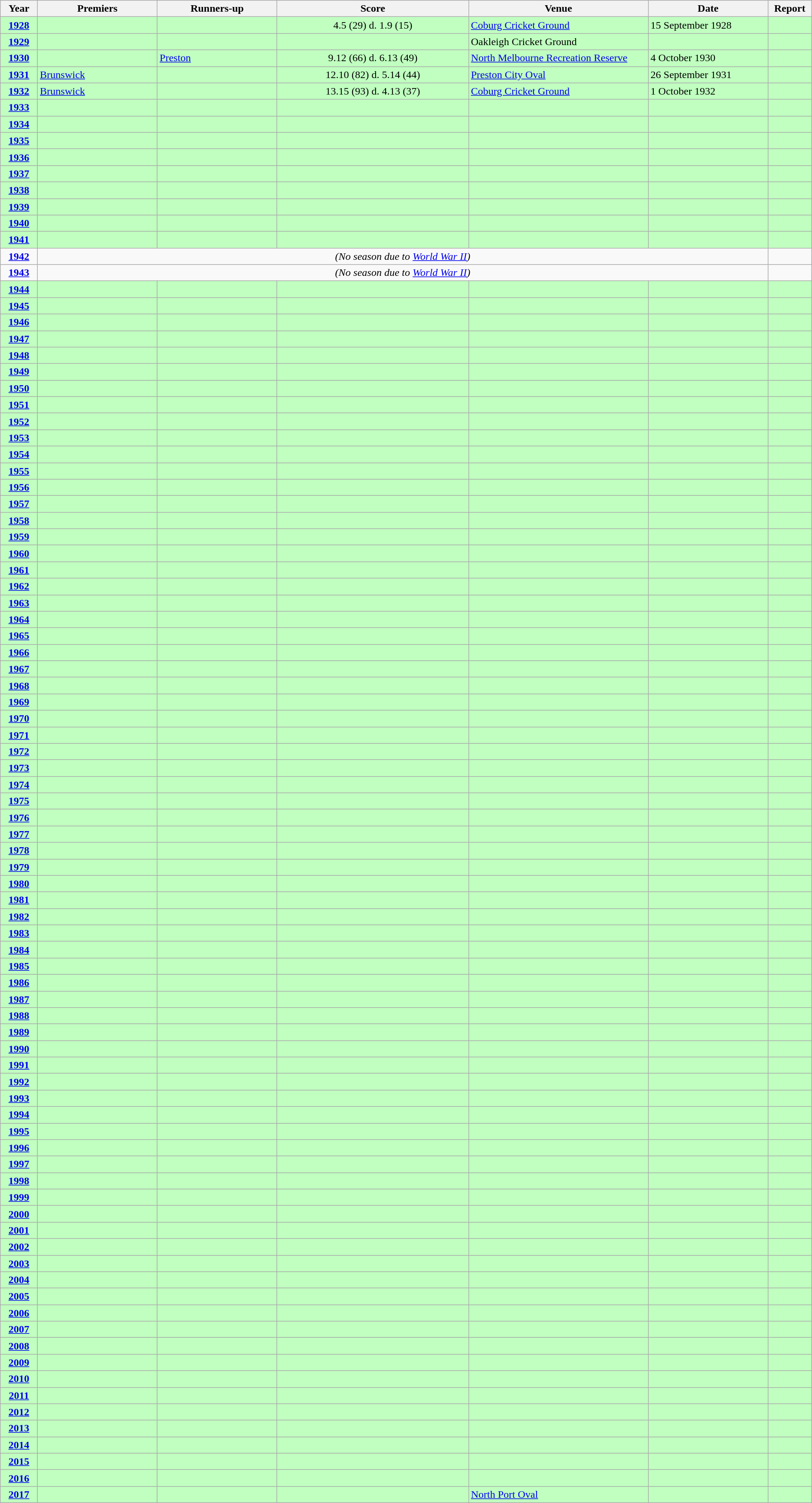<table class="wikitable sortable" style="text-align:left; text-valign:center">
<tr>
<th width=3%>Year</th>
<th width=10%>Premiers</th>
<th width=10%>Runners-up</th>
<th width=16%>Score</th>
<th width=15%>Venue</th>
<th width=10%; class=unsortable>Date</th>
<th width=2%; class=unsortable>Report</th>
</tr>
<tr style="background:#C0FFC0;">
<td align=center><strong><a href='#'>1928</a></strong></td>
<td> </td>
<td></td>
<td align=center>4.5 (29) d. 1.9 (15)</td>
<td><a href='#'>Coburg Cricket Ground</a></td>
<td>15 September 1928</td>
<td align=center></td>
</tr>
<tr style="background:#C0FFC0;">
<td align=center><strong><a href='#'>1929</a></strong></td>
<td> </td>
<td></td>
<td align=center></td>
<td>Oakleigh Cricket Ground</td>
<td></td>
<td align=center></td>
</tr>
<tr style="background:#C0FFC0;">
<td align=center><strong><a href='#'>1930</a></strong></td>
<td> </td>
<td><a href='#'>Preston</a></td>
<td align=center>9.12 (66) d. 6.13 (49)</td>
<td><a href='#'>North Melbourne Recreation Reserve</a></td>
<td>4 October 1930</td>
<td align=center></td>
</tr>
<tr style="background:#C0FFC0;">
<td align=center><strong><a href='#'>1931</a></strong></td>
<td><a href='#'>Brunswick</a> </td>
<td></td>
<td align=center>12.10 (82) d. 5.14 (44)</td>
<td><a href='#'>Preston City Oval</a></td>
<td>26 September 1931</td>
<td align=center></td>
</tr>
<tr style="background:#C0FFC0;">
<td align=center><strong><a href='#'>1932</a></strong></td>
<td><a href='#'>Brunswick</a> </td>
<td></td>
<td align=center>13.15 (93) d. 4.13 (37)</td>
<td><a href='#'>Coburg Cricket Ground</a></td>
<td>1 October 1932</td>
<td align=center></td>
</tr>
<tr style="background:#C0FFC0;">
<td align="center"><strong><a href='#'>1933</a></strong></td>
<td></td>
<td></td>
<td align=center></td>
<td></td>
<td></td>
<td align=center></td>
</tr>
<tr style="background:#C0FFC0;">
<td align="center"><strong><a href='#'>1934</a></strong></td>
<td></td>
<td></td>
<td align=center></td>
<td></td>
<td></td>
<td align=center></td>
</tr>
<tr style="background:#C0FFC0;">
<td align="center"><strong><a href='#'>1935</a></strong></td>
<td></td>
<td></td>
<td align=center></td>
<td></td>
<td></td>
<td align=center></td>
</tr>
<tr style="background:#C0FFC0;">
<td align="center"><strong><a href='#'>1936</a></strong></td>
<td></td>
<td></td>
<td align=center></td>
<td></td>
<td></td>
<td align=center></td>
</tr>
<tr style="background:#C0FFC0;">
<td align="center"><strong><a href='#'>1937</a></strong></td>
<td></td>
<td></td>
<td align=center></td>
<td></td>
<td></td>
<td align=center></td>
</tr>
<tr style="background:#C0FFC0;">
<td align="center"><strong><a href='#'>1938</a></strong></td>
<td></td>
<td></td>
<td align=center></td>
<td></td>
<td></td>
<td align=center></td>
</tr>
<tr style="background:#C0FFC0;">
<td align="center"><strong><a href='#'>1939</a></strong></td>
<td></td>
<td></td>
<td align=center></td>
<td></td>
<td></td>
<td align=center></td>
</tr>
<tr style="background:#C0FFC0;">
<td align="center"><strong><a href='#'>1940</a></strong></td>
<td></td>
<td></td>
<td align=center></td>
<td></td>
<td></td>
<td align=center></td>
</tr>
<tr style="background:#C0FFC0;">
<td align="center"><strong><a href='#'>1941</a></strong></td>
<td></td>
<td></td>
<td align=center></td>
<td></td>
<td></td>
<td align=center></td>
</tr>
<tr>
<td align="center"><strong><a href='#'>1942</a></strong></td>
<td colspan="5"; align="center"><em>(No season due to <a href='#'>World War II</a>)</em></td>
<td align=center></td>
</tr>
<tr>
<td align="center"><strong><a href='#'>1943</a></strong></td>
<td colspan="5"; align="center"><em>(No season due to <a href='#'>World War II</a>)</em></td>
<td align=center></td>
</tr>
<tr style="background:#C0FFC0;">
<td align="center"><strong><a href='#'>1944</a></strong></td>
<td></td>
<td></td>
<td align=center></td>
<td></td>
<td></td>
<td align=center></td>
</tr>
<tr style="background:#C0FFC0;">
<td align="center"><strong><a href='#'>1945</a></strong></td>
<td></td>
<td></td>
<td align=center></td>
<td></td>
<td></td>
<td align=center></td>
</tr>
<tr style="background:#C0FFC0;">
<td align="center"><strong><a href='#'>1946</a></strong></td>
<td></td>
<td></td>
<td align=center></td>
<td></td>
<td></td>
<td align=center></td>
</tr>
<tr style="background:#C0FFC0;">
<td align="center"><strong><a href='#'>1947</a></strong></td>
<td></td>
<td></td>
<td align=center></td>
<td></td>
<td></td>
<td align=center></td>
</tr>
<tr style="background:#C0FFC0;">
<td align="center"><strong><a href='#'>1948</a></strong></td>
<td></td>
<td></td>
<td align=center></td>
<td></td>
<td></td>
<td align=center></td>
</tr>
<tr style="background:#C0FFC0;">
<td align="center"><strong><a href='#'>1949</a></strong></td>
<td></td>
<td></td>
<td align=center></td>
<td></td>
<td></td>
<td align=center></td>
</tr>
<tr style="background:#C0FFC0;">
<td align="center"><strong><a href='#'>1950</a></strong></td>
<td></td>
<td></td>
<td align=center></td>
<td></td>
<td></td>
<td align=center></td>
</tr>
<tr style="background:#C0FFC0;">
<td align="center"><strong><a href='#'>1951</a></strong></td>
<td></td>
<td></td>
<td align=center></td>
<td></td>
<td></td>
<td align=center></td>
</tr>
<tr style="background:#C0FFC0;">
<td align="center"><strong><a href='#'>1952</a></strong></td>
<td></td>
<td></td>
<td align=center></td>
<td></td>
<td></td>
<td align=center></td>
</tr>
<tr style="background:#C0FFC0;">
<td align="center"><strong><a href='#'>1953</a></strong></td>
<td></td>
<td></td>
<td align=center></td>
<td></td>
<td></td>
<td align=center></td>
</tr>
<tr style="background:#C0FFC0;">
<td align="center"><strong><a href='#'>1954</a></strong></td>
<td></td>
<td></td>
<td align=center></td>
<td></td>
<td></td>
<td align=center></td>
</tr>
<tr style="background:#C0FFC0;">
<td align="center"><strong><a href='#'>1955</a></strong></td>
<td></td>
<td></td>
<td align=center></td>
<td></td>
<td></td>
<td align=center></td>
</tr>
<tr style="background:#C0FFC0;">
<td align="center"><strong><a href='#'>1956</a></strong></td>
<td></td>
<td></td>
<td align=center></td>
<td></td>
<td></td>
<td align=center></td>
</tr>
<tr style="background:#C0FFC0;">
<td align="center"><strong><a href='#'>1957</a></strong></td>
<td></td>
<td></td>
<td align=center></td>
<td></td>
<td></td>
<td align=center></td>
</tr>
<tr style="background:#C0FFC0;">
<td align="center"><strong><a href='#'>1958</a></strong></td>
<td></td>
<td></td>
<td align=center></td>
<td></td>
<td></td>
<td align=center></td>
</tr>
<tr style="background:#C0FFC0;">
<td align="center"><strong><a href='#'>1959</a></strong></td>
<td></td>
<td></td>
<td align=center></td>
<td></td>
<td></td>
<td align=center></td>
</tr>
<tr style="background:#C0FFC0;">
<td align="center"><strong><a href='#'>1960</a></strong></td>
<td></td>
<td></td>
<td align=center></td>
<td></td>
<td></td>
<td align=center></td>
</tr>
<tr style="background:#C0FFC0;">
<td align="center"><strong><a href='#'>1961</a></strong></td>
<td></td>
<td></td>
<td align=center></td>
<td></td>
<td></td>
<td align=center></td>
</tr>
<tr style="background:#C0FFC0;">
<td align="center"><strong><a href='#'>1962</a></strong></td>
<td></td>
<td></td>
<td align=center></td>
<td></td>
<td></td>
<td align=center></td>
</tr>
<tr style="background:#C0FFC0;">
<td align="center"><strong><a href='#'>1963</a></strong></td>
<td></td>
<td></td>
<td align=center></td>
<td></td>
<td></td>
<td align=center></td>
</tr>
<tr style="background:#C0FFC0;">
<td align="center"><strong><a href='#'>1964</a></strong></td>
<td></td>
<td></td>
<td align=center></td>
<td></td>
<td></td>
<td align=center></td>
</tr>
<tr style="background:#C0FFC0;">
<td align="center"><strong><a href='#'>1965</a></strong></td>
<td></td>
<td></td>
<td align=center></td>
<td></td>
<td></td>
<td align=center></td>
</tr>
<tr style="background:#C0FFC0;">
<td align="center"><strong><a href='#'>1966</a></strong></td>
<td></td>
<td></td>
<td align=center></td>
<td></td>
<td></td>
<td align=center></td>
</tr>
<tr style="background:#C0FFC0;">
<td align="center"><strong><a href='#'>1967</a></strong></td>
<td></td>
<td></td>
<td align=center></td>
<td></td>
<td></td>
<td align=center></td>
</tr>
<tr style="background:#C0FFC0;">
<td align="center"><strong><a href='#'>1968</a></strong></td>
<td></td>
<td></td>
<td align=center></td>
<td></td>
<td></td>
<td align=center></td>
</tr>
<tr style="background:#C0FFC0;">
<td align="center"><strong><a href='#'>1969</a></strong></td>
<td></td>
<td></td>
<td align=center></td>
<td></td>
<td></td>
<td align=center></td>
</tr>
<tr style="background:#C0FFC0;">
<td align="center"><strong><a href='#'>1970</a></strong></td>
<td></td>
<td></td>
<td align=center></td>
<td></td>
<td></td>
<td align=center></td>
</tr>
<tr style="background:#C0FFC0;">
<td align="center"><strong><a href='#'>1971</a></strong></td>
<td></td>
<td></td>
<td align=center></td>
<td></td>
<td></td>
<td align=center></td>
</tr>
<tr style="background:#C0FFC0;">
<td align="center"><strong><a href='#'>1972</a></strong></td>
<td></td>
<td></td>
<td align=center></td>
<td></td>
<td></td>
<td align=center></td>
</tr>
<tr style="background:#C0FFC0;">
<td align="center"><strong><a href='#'>1973</a></strong></td>
<td></td>
<td></td>
<td align=center></td>
<td></td>
<td></td>
<td align=center></td>
</tr>
<tr style="background:#C0FFC0;">
<td align="center"><strong><a href='#'>1974</a></strong></td>
<td></td>
<td></td>
<td align=center></td>
<td></td>
<td></td>
<td align=center></td>
</tr>
<tr style="background:#C0FFC0;">
<td align="center"><strong><a href='#'>1975</a></strong></td>
<td></td>
<td></td>
<td align=center></td>
<td></td>
<td></td>
<td align=center></td>
</tr>
<tr style="background:#C0FFC0;">
<td align="center"><strong><a href='#'>1976</a></strong></td>
<td></td>
<td></td>
<td align=center></td>
<td></td>
<td></td>
<td align=center></td>
</tr>
<tr style="background:#C0FFC0;">
<td align="center"><strong><a href='#'>1977</a></strong></td>
<td></td>
<td></td>
<td align=center></td>
<td></td>
<td></td>
<td align=center></td>
</tr>
<tr style="background:#C0FFC0;">
<td align="center"><strong><a href='#'>1978</a></strong></td>
<td></td>
<td></td>
<td align=center></td>
<td></td>
<td></td>
<td align=center></td>
</tr>
<tr style="background:#C0FFC0;">
<td align="center"><strong><a href='#'>1979</a></strong></td>
<td></td>
<td></td>
<td align=center></td>
<td></td>
<td></td>
<td align=center></td>
</tr>
<tr style="background:#C0FFC0;">
<td align="center"><strong><a href='#'>1980</a></strong></td>
<td></td>
<td></td>
<td align=center></td>
<td></td>
<td></td>
<td align=center></td>
</tr>
<tr style="background:#C0FFC0;">
<td align="center"><strong><a href='#'>1981</a></strong></td>
<td></td>
<td></td>
<td align=center></td>
<td></td>
<td></td>
<td align=center></td>
</tr>
<tr style="background:#C0FFC0;">
<td align="center"><strong><a href='#'>1982</a></strong></td>
<td></td>
<td></td>
<td align=center></td>
<td></td>
<td></td>
<td align=center></td>
</tr>
<tr style="background:#C0FFC0;">
<td align="center"><strong><a href='#'>1983</a></strong></td>
<td></td>
<td></td>
<td align=center></td>
<td></td>
<td></td>
<td align=center></td>
</tr>
<tr style="background:#C0FFC0;">
<td align="center"><strong><a href='#'>1984</a></strong></td>
<td></td>
<td></td>
<td align=center></td>
<td></td>
<td></td>
<td align=center></td>
</tr>
<tr style="background:#C0FFC0;">
<td align="center"><strong><a href='#'>1985</a></strong></td>
<td></td>
<td></td>
<td align=center></td>
<td></td>
<td></td>
<td align=center></td>
</tr>
<tr style="background:#C0FFC0;">
<td align="center"><strong><a href='#'>1986</a></strong></td>
<td></td>
<td></td>
<td align=center></td>
<td></td>
<td></td>
<td align=center></td>
</tr>
<tr style="background:#C0FFC0;">
<td align="center"><strong><a href='#'>1987</a></strong></td>
<td></td>
<td></td>
<td align=center></td>
<td></td>
<td></td>
<td align=center></td>
</tr>
<tr style="background:#C0FFC0;">
<td align="center"><strong><a href='#'>1988</a></strong></td>
<td></td>
<td></td>
<td align=center></td>
<td></td>
<td></td>
<td align=center></td>
</tr>
<tr style="background:#C0FFC0;">
<td align="center"><strong><a href='#'>1989</a></strong></td>
<td></td>
<td></td>
<td align=center></td>
<td></td>
<td></td>
<td align=center></td>
</tr>
<tr style="background:#C0FFC0;">
<td align="center"><strong><a href='#'>1990</a></strong></td>
<td></td>
<td></td>
<td align=center></td>
<td></td>
<td></td>
<td align=center></td>
</tr>
<tr style="background:#C0FFC0;">
<td align="center"><strong><a href='#'>1991</a></strong></td>
<td></td>
<td></td>
<td align=center></td>
<td></td>
<td></td>
<td align=center></td>
</tr>
<tr style="background:#C0FFC0;">
<td align="center"><strong><a href='#'>1992</a></strong></td>
<td></td>
<td></td>
<td align=center></td>
<td></td>
<td></td>
<td align=center></td>
</tr>
<tr style="background:#C0FFC0;">
<td align="center"><strong><a href='#'>1993</a></strong></td>
<td></td>
<td></td>
<td align=center></td>
<td></td>
<td></td>
<td align=center></td>
</tr>
<tr style="background:#C0FFC0;">
<td align="center"><strong><a href='#'>1994</a></strong></td>
<td></td>
<td></td>
<td align=center></td>
<td></td>
<td></td>
<td align=center></td>
</tr>
<tr style="background:#C0FFC0;">
<td align="center"><strong><a href='#'>1995</a></strong></td>
<td></td>
<td></td>
<td align=center></td>
<td></td>
<td></td>
<td align=center></td>
</tr>
<tr style="background:#C0FFC0;">
<td align="center"><strong><a href='#'>1996</a></strong></td>
<td></td>
<td></td>
<td align=center></td>
<td></td>
<td></td>
<td align=center></td>
</tr>
<tr style="background:#C0FFC0;">
<td align="center"><strong><a href='#'>1997</a></strong></td>
<td></td>
<td></td>
<td align=center></td>
<td></td>
<td></td>
<td align=center></td>
</tr>
<tr style="background:#C0FFC0;">
<td align="center"><strong><a href='#'>1998</a></strong></td>
<td></td>
<td></td>
<td align=center></td>
<td></td>
<td></td>
<td align=center></td>
</tr>
<tr style="background:#C0FFC0;">
<td align="center"><strong><a href='#'>1999</a></strong></td>
<td></td>
<td></td>
<td align=center></td>
<td></td>
<td></td>
<td align=center></td>
</tr>
<tr style="background:#C0FFC0;">
<td align=center><strong><a href='#'>2000</a></strong></td>
<td></td>
<td></td>
<td align=center></td>
<td></td>
<td></td>
<td align=center></td>
</tr>
<tr style="background:#C0FFC0;">
<td align=center><strong><a href='#'>2001</a></strong></td>
<td></td>
<td></td>
<td align=center></td>
<td></td>
<td></td>
<td align=center></td>
</tr>
<tr style="background:#C0FFC0;">
<td align=center><strong><a href='#'>2002</a></strong></td>
<td></td>
<td></td>
<td align=center></td>
<td></td>
<td></td>
<td align=center></td>
</tr>
<tr style="background:#C0FFC0;">
<td align=center><strong><a href='#'>2003</a></strong></td>
<td></td>
<td></td>
<td align=center></td>
<td></td>
<td></td>
<td align=center></td>
</tr>
<tr style="background:#C0FFC0;">
<td align=center><strong><a href='#'>2004</a></strong></td>
<td></td>
<td></td>
<td align=center></td>
<td></td>
<td></td>
<td align=center></td>
</tr>
<tr style="background:#C0FFC0;">
<td align=center><strong><a href='#'>2005</a></strong></td>
<td></td>
<td></td>
<td align=center></td>
<td></td>
<td></td>
<td align=center></td>
</tr>
<tr style="background:#C0FFC0;">
<td align=center><strong><a href='#'>2006</a></strong></td>
<td></td>
<td></td>
<td align=center></td>
<td></td>
<td></td>
<td align=center></td>
</tr>
<tr style="background:#C0FFC0;">
<td align=center><strong><a href='#'>2007</a></strong></td>
<td></td>
<td></td>
<td align=center></td>
<td></td>
<td></td>
<td align=center></td>
</tr>
<tr style="background:#C0FFC0;">
<td align=center><strong><a href='#'>2008</a></strong></td>
<td></td>
<td></td>
<td align=center></td>
<td></td>
<td></td>
<td align=center></td>
</tr>
<tr style="background:#C0FFC0;">
<td align=center><strong><a href='#'>2009</a></strong></td>
<td></td>
<td></td>
<td align=center></td>
<td></td>
<td></td>
<td align=center></td>
</tr>
<tr style="background:#C0FFC0;">
<td align=center><strong><a href='#'>2010</a></strong></td>
<td></td>
<td></td>
<td align=center></td>
<td></td>
<td></td>
<td align=center></td>
</tr>
<tr style="background:#C0FFC0;">
<td align=center><strong><a href='#'>2011</a></strong></td>
<td></td>
<td></td>
<td align=center></td>
<td></td>
<td></td>
<td align=center></td>
</tr>
<tr style="background:#C0FFC0;">
<td align=center><strong><a href='#'>2012</a></strong></td>
<td></td>
<td></td>
<td align=center></td>
<td></td>
<td></td>
<td align=center></td>
</tr>
<tr style="background:#C0FFC0;">
<td align=center><strong><a href='#'>2013</a></strong></td>
<td></td>
<td></td>
<td align=center></td>
<td></td>
<td></td>
<td align=center></td>
</tr>
<tr style="background:#C0FFC0;">
<td align=center><strong><a href='#'>2014</a></strong></td>
<td></td>
<td></td>
<td align=center></td>
<td></td>
<td></td>
<td align=center></td>
</tr>
<tr style="background:#C0FFC0;">
<td align=center><strong><a href='#'>2015</a></strong></td>
<td></td>
<td></td>
<td align=center></td>
<td></td>
<td></td>
<td align=center></td>
</tr>
<tr style="background:#C0FFC0;">
<td align=center><strong><a href='#'>2016</a></strong></td>
<td></td>
<td></td>
<td align=center></td>
<td></td>
<td></td>
<td align=center></td>
</tr>
<tr style="background:#C0FFC0;">
<td align=center><strong><a href='#'>2017</a></strong></td>
<td></td>
<td></td>
<td align=center></td>
<td><a href='#'>North Port Oval</a></td>
<td></td>
<td align=center></td>
</tr>
</table>
